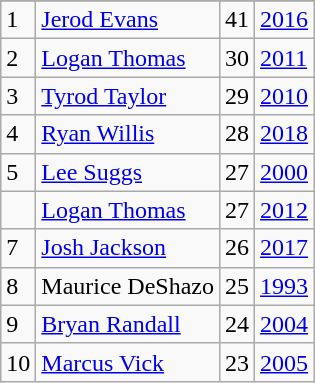<table class="wikitable">
<tr>
</tr>
<tr>
<td>1</td>
<td><a href='#'>Jerod Evans</a></td>
<td><abbr>41</abbr></td>
<td><a href='#'>2016</a></td>
</tr>
<tr>
<td>2</td>
<td><a href='#'>Logan Thomas</a></td>
<td><abbr>30</abbr></td>
<td><a href='#'>2011</a></td>
</tr>
<tr>
<td>3</td>
<td><a href='#'>Tyrod Taylor</a></td>
<td><abbr>29</abbr></td>
<td><a href='#'>2010</a></td>
</tr>
<tr>
<td>4</td>
<td><a href='#'>Ryan Willis</a></td>
<td><abbr>28</abbr></td>
<td><a href='#'>2018</a></td>
</tr>
<tr>
<td>5</td>
<td><a href='#'>Lee Suggs</a></td>
<td><abbr>27</abbr></td>
<td><a href='#'>2000</a></td>
</tr>
<tr>
<td></td>
<td><a href='#'>Logan Thomas</a></td>
<td><abbr>27</abbr></td>
<td><a href='#'>2012</a></td>
</tr>
<tr>
<td>7</td>
<td><a href='#'>Josh Jackson</a></td>
<td><abbr>26</abbr></td>
<td><a href='#'>2017</a></td>
</tr>
<tr>
<td>8</td>
<td>Maurice DeShazo</td>
<td><abbr>25</abbr></td>
<td><a href='#'>1993</a></td>
</tr>
<tr>
<td>9</td>
<td><a href='#'>Bryan Randall</a></td>
<td><abbr>24</abbr></td>
<td><a href='#'>2004</a></td>
</tr>
<tr>
<td>10</td>
<td><a href='#'>Marcus Vick</a></td>
<td><abbr>23</abbr></td>
<td><a href='#'>2005</a></td>
</tr>
</table>
